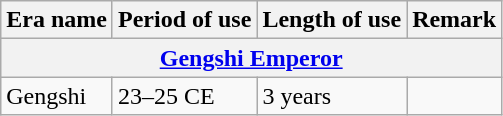<table class="wikitable">
<tr>
<th>Era name</th>
<th>Period of use</th>
<th>Length of use</th>
<th>Remark</th>
</tr>
<tr>
<th colspan="4"><a href='#'>Gengshi Emperor</a><br></th>
</tr>
<tr>
<td>Gengshi<br></td>
<td>23–25 CE</td>
<td>3 years</td>
<td></td>
</tr>
</table>
